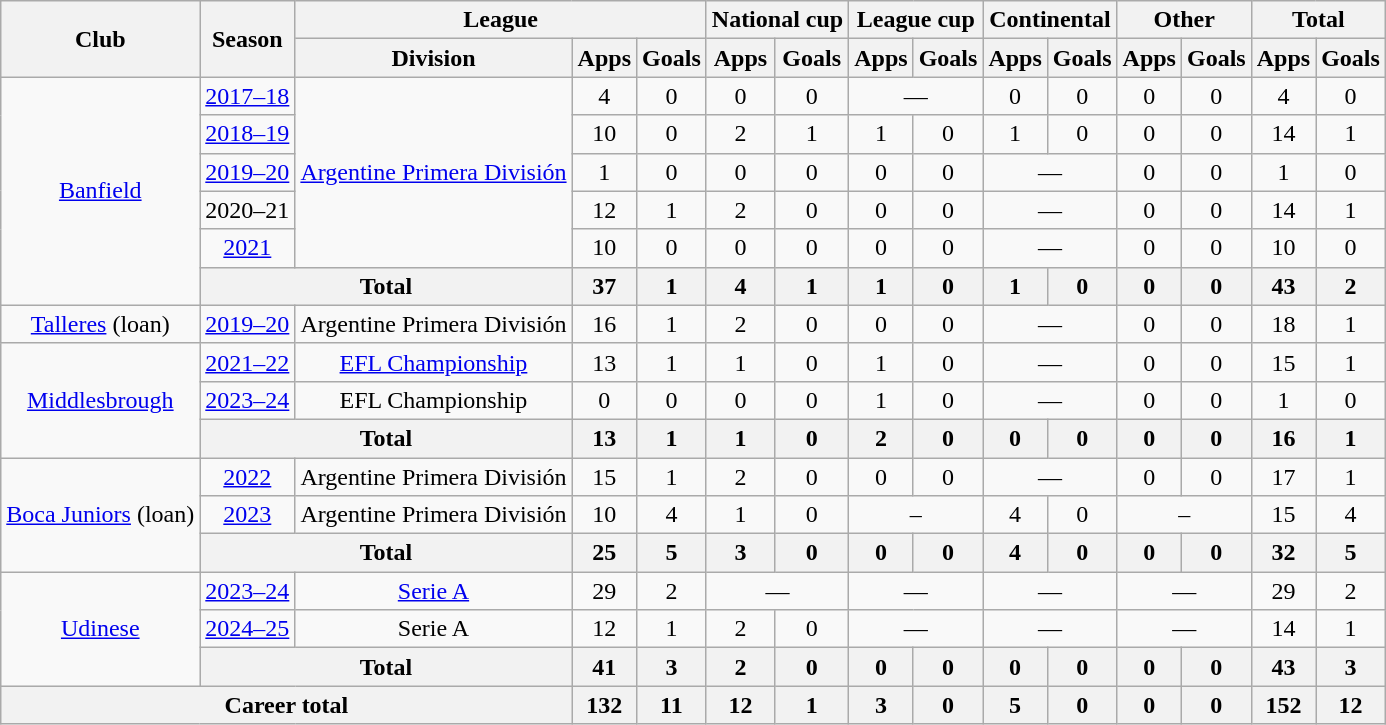<table class="wikitable" style="text-align:center">
<tr>
<th rowspan="2">Club</th>
<th rowspan="2">Season</th>
<th colspan="3">League</th>
<th colspan="2">National cup</th>
<th colspan="2">League cup</th>
<th colspan="2">Continental</th>
<th colspan="2">Other</th>
<th colspan="2">Total</th>
</tr>
<tr>
<th>Division</th>
<th>Apps</th>
<th>Goals</th>
<th>Apps</th>
<th>Goals</th>
<th>Apps</th>
<th>Goals</th>
<th>Apps</th>
<th>Goals</th>
<th>Apps</th>
<th>Goals</th>
<th>Apps</th>
<th>Goals</th>
</tr>
<tr>
<td rowspan="6"><a href='#'>Banfield</a></td>
<td><a href='#'>2017–18</a></td>
<td rowspan="5"><a href='#'>Argentine Primera División</a></td>
<td>4</td>
<td>0</td>
<td>0</td>
<td>0</td>
<td colspan="2">—</td>
<td>0</td>
<td>0</td>
<td>0</td>
<td>0</td>
<td>4</td>
<td>0</td>
</tr>
<tr>
<td><a href='#'>2018–19</a></td>
<td>10</td>
<td>0</td>
<td>2</td>
<td>1</td>
<td>1</td>
<td>0</td>
<td>1</td>
<td>0</td>
<td>0</td>
<td>0</td>
<td>14</td>
<td>1</td>
</tr>
<tr>
<td><a href='#'>2019–20</a></td>
<td>1</td>
<td>0</td>
<td>0</td>
<td>0</td>
<td>0</td>
<td>0</td>
<td colspan="2">—</td>
<td>0</td>
<td>0</td>
<td>1</td>
<td>0</td>
</tr>
<tr>
<td>2020–21</td>
<td>12</td>
<td>1</td>
<td>2</td>
<td>0</td>
<td>0</td>
<td>0</td>
<td colspan="2">—</td>
<td>0</td>
<td>0</td>
<td>14</td>
<td>1</td>
</tr>
<tr>
<td><a href='#'>2021</a></td>
<td>10</td>
<td>0</td>
<td>0</td>
<td>0</td>
<td>0</td>
<td>0</td>
<td colspan="2">—</td>
<td>0</td>
<td>0</td>
<td>10</td>
<td>0</td>
</tr>
<tr>
<th colspan="2">Total</th>
<th>37</th>
<th>1</th>
<th>4</th>
<th>1</th>
<th>1</th>
<th>0</th>
<th>1</th>
<th>0</th>
<th>0</th>
<th>0</th>
<th>43</th>
<th>2</th>
</tr>
<tr>
<td rowspan="1"><a href='#'>Talleres</a> (loan)</td>
<td><a href='#'>2019–20</a></td>
<td>Argentine Primera División</td>
<td>16</td>
<td>1</td>
<td>2</td>
<td>0</td>
<td>0</td>
<td>0</td>
<td colspan="2">—</td>
<td>0</td>
<td>0</td>
<td>18</td>
<td>1</td>
</tr>
<tr>
<td rowspan="3"><a href='#'>Middlesbrough</a></td>
<td><a href='#'>2021–22</a></td>
<td><a href='#'>EFL Championship</a></td>
<td>13</td>
<td>1</td>
<td>1</td>
<td>0</td>
<td>1</td>
<td>0</td>
<td colspan="2">—</td>
<td>0</td>
<td>0</td>
<td>15</td>
<td>1</td>
</tr>
<tr>
<td><a href='#'>2023–24</a></td>
<td>EFL Championship</td>
<td>0</td>
<td>0</td>
<td>0</td>
<td>0</td>
<td>1</td>
<td>0</td>
<td colspan="2">—</td>
<td>0</td>
<td>0</td>
<td>1</td>
<td>0</td>
</tr>
<tr>
<th colspan="2">Total</th>
<th>13</th>
<th>1</th>
<th>1</th>
<th>0</th>
<th>2</th>
<th>0</th>
<th>0</th>
<th>0</th>
<th>0</th>
<th>0</th>
<th>16</th>
<th>1</th>
</tr>
<tr>
<td rowspan="3"><a href='#'>Boca Juniors</a> (loan)</td>
<td><a href='#'>2022</a></td>
<td>Argentine Primera División</td>
<td>15</td>
<td>1</td>
<td>2</td>
<td>0</td>
<td>0</td>
<td>0</td>
<td colspan="2">—</td>
<td>0</td>
<td>0</td>
<td>17</td>
<td>1</td>
</tr>
<tr>
<td><a href='#'>2023</a></td>
<td>Argentine Primera División</td>
<td>10</td>
<td>4</td>
<td>1</td>
<td>0</td>
<td colspan="2">–</td>
<td>4</td>
<td>0</td>
<td colspan="2">–</td>
<td>15</td>
<td>4</td>
</tr>
<tr>
<th colspan="2">Total</th>
<th>25</th>
<th>5</th>
<th>3</th>
<th>0</th>
<th>0</th>
<th>0</th>
<th>4</th>
<th>0</th>
<th>0</th>
<th>0</th>
<th>32</th>
<th>5</th>
</tr>
<tr>
<td rowspan="3"><a href='#'>Udinese</a></td>
<td><a href='#'>2023–24</a></td>
<td><a href='#'>Serie A</a></td>
<td>29</td>
<td>2</td>
<td colspan="2">—</td>
<td colspan="2">—</td>
<td colspan="2">—</td>
<td colspan="2">—</td>
<td>29</td>
<td>2</td>
</tr>
<tr>
<td><a href='#'>2024–25</a></td>
<td>Serie A</td>
<td>12</td>
<td>1</td>
<td>2</td>
<td>0</td>
<td colspan="2">—</td>
<td colspan="2">—</td>
<td colspan="2">—</td>
<td>14</td>
<td>1</td>
</tr>
<tr>
<th colspan="2">Total</th>
<th>41</th>
<th>3</th>
<th>2</th>
<th>0</th>
<th>0</th>
<th>0</th>
<th>0</th>
<th>0</th>
<th>0</th>
<th>0</th>
<th>43</th>
<th>3</th>
</tr>
<tr>
<th colspan="3">Career total</th>
<th>132</th>
<th>11</th>
<th>12</th>
<th>1</th>
<th>3</th>
<th>0</th>
<th>5</th>
<th>0</th>
<th>0</th>
<th>0</th>
<th>152</th>
<th>12</th>
</tr>
</table>
